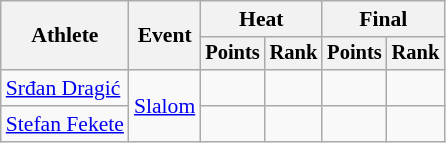<table class=wikitable style="font-size:90%">
<tr>
<th rowspan="2">Athlete</th>
<th rowspan="2">Event</th>
<th colspan="2">Heat</th>
<th colspan="2">Final</th>
</tr>
<tr style="font-size:95%">
<th>Points</th>
<th>Rank</th>
<th>Points</th>
<th>Rank</th>
</tr>
<tr align=center>
<td align=left><a href='#'>Srđan Dragić</a></td>
<td align=left rowspan=2><a href='#'>Slalom</a></td>
<td></td>
<td></td>
<td></td>
<td></td>
</tr>
<tr align=center>
<td align=left><a href='#'>Stefan Fekete</a></td>
<td></td>
<td></td>
<td></td>
<td></td>
</tr>
</table>
